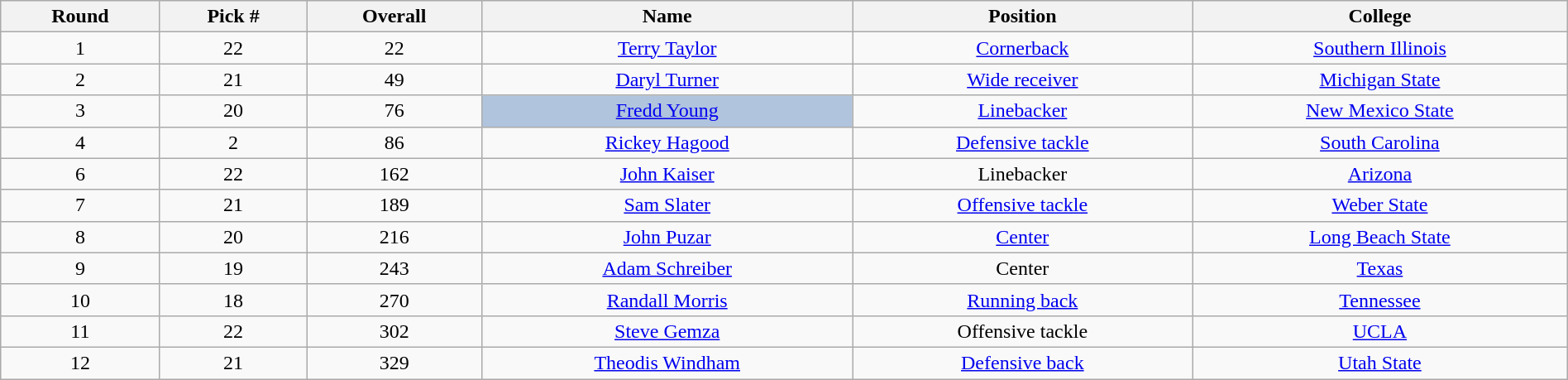<table class="wikitable sortable sortable" style="width: 100%; text-align:center">
<tr>
<th>Round</th>
<th>Pick #</th>
<th>Overall</th>
<th>Name</th>
<th>Position</th>
<th>College</th>
</tr>
<tr>
<td>1</td>
<td>22</td>
<td>22</td>
<td><a href='#'>Terry Taylor</a></td>
<td><a href='#'>Cornerback</a></td>
<td><a href='#'>Southern Illinois</a></td>
</tr>
<tr>
<td>2</td>
<td>21</td>
<td>49</td>
<td><a href='#'>Daryl Turner</a></td>
<td><a href='#'>Wide receiver</a></td>
<td><a href='#'>Michigan State</a></td>
</tr>
<tr>
<td>3</td>
<td>20</td>
<td>76</td>
<td bgcolor=lightsteelblue><a href='#'>Fredd Young</a></td>
<td><a href='#'>Linebacker</a></td>
<td><a href='#'>New Mexico State</a></td>
</tr>
<tr>
<td>4</td>
<td>2</td>
<td>86</td>
<td><a href='#'>Rickey Hagood</a></td>
<td><a href='#'>Defensive tackle</a></td>
<td><a href='#'>South Carolina</a></td>
</tr>
<tr>
<td>6</td>
<td>22</td>
<td>162</td>
<td><a href='#'>John Kaiser</a></td>
<td>Linebacker</td>
<td><a href='#'>Arizona</a></td>
</tr>
<tr>
<td>7</td>
<td>21</td>
<td>189</td>
<td><a href='#'>Sam Slater</a></td>
<td><a href='#'>Offensive tackle</a></td>
<td><a href='#'>Weber State</a></td>
</tr>
<tr>
<td>8</td>
<td>20</td>
<td>216</td>
<td><a href='#'>John Puzar</a></td>
<td><a href='#'>Center</a></td>
<td><a href='#'>Long Beach State</a></td>
</tr>
<tr>
<td>9</td>
<td>19</td>
<td>243</td>
<td><a href='#'>Adam Schreiber</a></td>
<td>Center</td>
<td><a href='#'>Texas</a></td>
</tr>
<tr>
<td>10</td>
<td>18</td>
<td>270</td>
<td><a href='#'>Randall Morris</a></td>
<td><a href='#'>Running back</a></td>
<td><a href='#'>Tennessee</a></td>
</tr>
<tr>
<td>11</td>
<td>22</td>
<td>302</td>
<td><a href='#'>Steve Gemza</a></td>
<td>Offensive tackle</td>
<td><a href='#'>UCLA</a></td>
</tr>
<tr>
<td>12</td>
<td>21</td>
<td>329</td>
<td><a href='#'>Theodis Windham</a></td>
<td><a href='#'>Defensive back</a></td>
<td><a href='#'>Utah State</a></td>
</tr>
</table>
